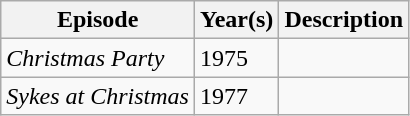<table class="wikitable sortable">
<tr>
<th>Episode</th>
<th>Year(s)</th>
<th>Description</th>
</tr>
<tr>
<td><em>Christmas Party</em></td>
<td>1975</td>
<td></td>
</tr>
<tr>
<td><em>Sykes at Christmas</em></td>
<td>1977</td>
<td></td>
</tr>
</table>
